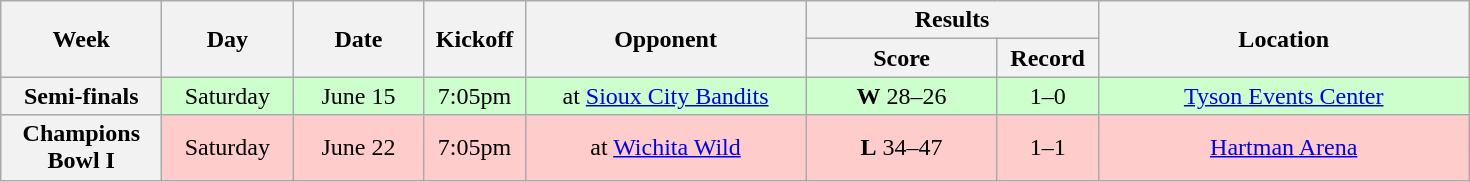<table class="wikitable">
<tr>
<th rowspan="2" width="100">Week</th>
<th rowspan="2" width="80">Day</th>
<th rowspan="2" width="80">Date</th>
<th rowspan="2" width="60">Kickoff</th>
<th rowspan="2" width="180">Opponent</th>
<th colspan="2" width="180">Results</th>
<th rowspan="2" width="240">Location</th>
</tr>
<tr>
<th width="120">Score</th>
<th width="60">Record</th>
</tr>
<tr align="center" bgcolor="#CCFFCC">
<th>Semi-finals</th>
<td>Saturday</td>
<td>June 15</td>
<td>7:05pm</td>
<td>at <a href='#'>Sioux City Bandits</a></td>
<td><strong>W</strong> 28–26</td>
<td>1–0</td>
<td><a href='#'>Tyson Events Center</a></td>
</tr>
<tr align="center" bgcolor="#FFCCCC">
<th>Champions Bowl I</th>
<td>Saturday</td>
<td>June 22</td>
<td>7:05pm</td>
<td>at <a href='#'>Wichita Wild</a></td>
<td><strong>L</strong> 34–47</td>
<td>1–1</td>
<td><a href='#'>Hartman Arena</a></td>
</tr>
</table>
